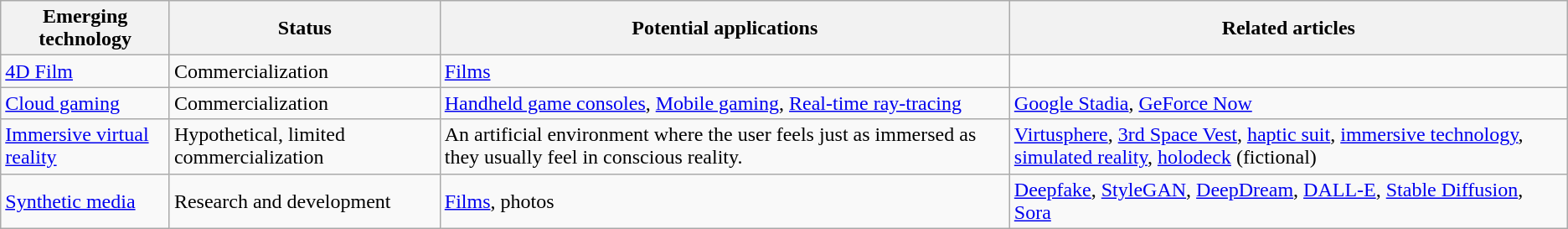<table class="wikitable sortable">
<tr>
<th>Emerging technology</th>
<th>Status</th>
<th>Potential applications</th>
<th>Related articles</th>
</tr>
<tr>
<td><a href='#'>4D Film</a></td>
<td>Commercialization</td>
<td><a href='#'>Films</a></td>
<td></td>
</tr>
<tr>
<td><a href='#'>Cloud gaming</a></td>
<td>Commercialization</td>
<td><a href='#'>Handheld game consoles</a>, <a href='#'>Mobile gaming</a>, <a href='#'>Real-time ray-tracing</a></td>
<td><a href='#'>Google Stadia</a>, <a href='#'>GeForce Now</a></td>
</tr>
<tr>
<td><a href='#'>Immersive virtual reality</a></td>
<td>Hypothetical, limited commercialization</td>
<td>An artificial environment where the user feels just as immersed as they usually feel in conscious reality.</td>
<td><a href='#'>Virtusphere</a>, <a href='#'>3rd Space Vest</a>, <a href='#'>haptic suit</a>, <a href='#'>immersive technology</a>, <a href='#'>simulated reality</a>, <a href='#'>holodeck</a> (fictional)</td>
</tr>
<tr>
<td><a href='#'>Synthetic media</a></td>
<td>Research and development</td>
<td><a href='#'>Films</a>, photos</td>
<td><a href='#'>Deepfake</a>, <a href='#'>StyleGAN</a>, <a href='#'>DeepDream</a>, <a href='#'>DALL-E</a>, <a href='#'>Stable Diffusion</a>, <a href='#'>Sora</a></td>
</tr>
</table>
